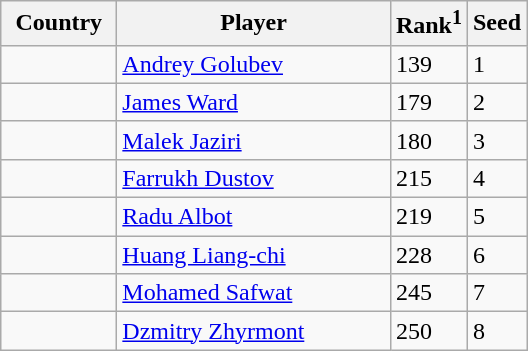<table class="sortable wikitable">
<tr>
<th width="70">Country</th>
<th width="175">Player</th>
<th>Rank<sup>1</sup></th>
<th>Seed</th>
</tr>
<tr>
<td></td>
<td><a href='#'>Andrey Golubev</a></td>
<td>139</td>
<td>1</td>
</tr>
<tr>
<td></td>
<td><a href='#'>James Ward</a></td>
<td>179</td>
<td>2</td>
</tr>
<tr>
<td></td>
<td><a href='#'>Malek Jaziri</a></td>
<td>180</td>
<td>3</td>
</tr>
<tr>
<td></td>
<td><a href='#'>Farrukh Dustov</a></td>
<td>215</td>
<td>4</td>
</tr>
<tr>
<td></td>
<td><a href='#'>Radu Albot</a></td>
<td>219</td>
<td>5</td>
</tr>
<tr>
<td></td>
<td><a href='#'>Huang Liang-chi</a></td>
<td>228</td>
<td>6</td>
</tr>
<tr>
<td></td>
<td><a href='#'>Mohamed Safwat</a></td>
<td>245</td>
<td>7</td>
</tr>
<tr>
<td></td>
<td><a href='#'>Dzmitry Zhyrmont</a></td>
<td>250</td>
<td>8</td>
</tr>
</table>
